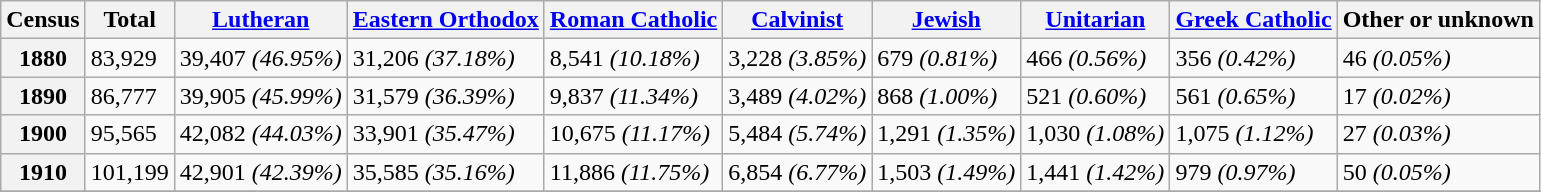<table class="wikitable">
<tr>
<th>Census</th>
<th>Total</th>
<th><a href='#'>Lutheran</a></th>
<th><a href='#'>Eastern Orthodox</a></th>
<th><a href='#'>Roman Catholic</a></th>
<th><a href='#'>Calvinist</a></th>
<th><a href='#'>Jewish</a></th>
<th><a href='#'>Unitarian</a></th>
<th><a href='#'>Greek Catholic</a></th>
<th>Other or unknown</th>
</tr>
<tr>
<th>1880</th>
<td>83,929</td>
<td>39,407 <em>(46.95%)</em></td>
<td>31,206 <em>(37.18%)</em></td>
<td>8,541 <em>(10.18%)</em></td>
<td>3,228 <em>(3.85%)</em></td>
<td>679 <em>(0.81%)</em></td>
<td>466 <em>(0.56%)</em></td>
<td>356 <em>(0.42%)</em></td>
<td>46 <em>(0.05%)</em></td>
</tr>
<tr>
<th>1890</th>
<td>86,777</td>
<td>39,905 <em>(45.99%)</em></td>
<td>31,579 <em>(36.39%)</em></td>
<td>9,837 <em>(11.34%)</em></td>
<td>3,489 <em>(4.02%)</em></td>
<td>868 <em>(1.00%)</em></td>
<td>521 <em>(0.60%)</em></td>
<td>561 <em>(0.65%)</em></td>
<td>17 <em>(0.02%)</em></td>
</tr>
<tr>
<th>1900</th>
<td>95,565</td>
<td>42,082 <em>(44.03%)</em></td>
<td>33,901 <em>(35.47%)</em></td>
<td>10,675 <em>(11.17%)</em></td>
<td>5,484 <em>(5.74%)</em></td>
<td>1,291 <em>(1.35%)</em></td>
<td>1,030 <em>(1.08%)</em></td>
<td>1,075 <em>(1.12%)</em></td>
<td>27 <em>(0.03%)</em></td>
</tr>
<tr>
<th>1910</th>
<td>101,199</td>
<td>42,901 <em>(42.39%)</em></td>
<td>35,585 <em>(35.16%)</em></td>
<td>11,886 <em>(11.75%)</em></td>
<td>6,854 <em>(6.77%)</em></td>
<td>1,503 <em>(1.49%)</em></td>
<td>1,441 <em>(1.42%)</em></td>
<td>979 <em>(0.97%)</em></td>
<td>50 <em>(0.05%)</em></td>
</tr>
<tr>
</tr>
</table>
